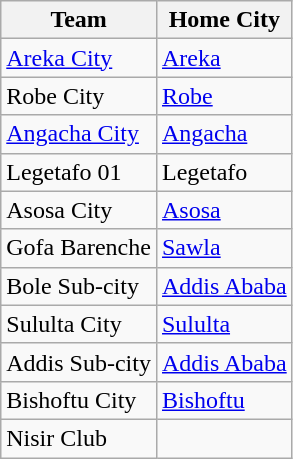<table class="wikitable">
<tr>
<th>Team</th>
<th>Home City</th>
</tr>
<tr>
<td><a href='#'>Areka City</a></td>
<td><a href='#'>Areka</a></td>
</tr>
<tr>
<td>Robe City</td>
<td><a href='#'>Robe</a></td>
</tr>
<tr>
<td><a href='#'>Angacha City</a></td>
<td><a href='#'>Angacha</a></td>
</tr>
<tr>
<td>Legetafo 01</td>
<td>Legetafo</td>
</tr>
<tr>
<td>Asosa City</td>
<td><a href='#'>Asosa</a></td>
</tr>
<tr>
<td>Gofa Barenche</td>
<td><a href='#'>Sawla</a></td>
</tr>
<tr>
<td>Bole Sub-city</td>
<td><a href='#'>Addis Ababa</a></td>
</tr>
<tr>
<td>Sululta City</td>
<td><a href='#'>Sululta</a></td>
</tr>
<tr>
<td>Addis Sub-city</td>
<td><a href='#'>Addis Ababa</a></td>
</tr>
<tr>
<td>Bishoftu City</td>
<td><a href='#'>Bishoftu</a></td>
</tr>
<tr>
<td>Nisir Club</td>
<td></td>
</tr>
</table>
